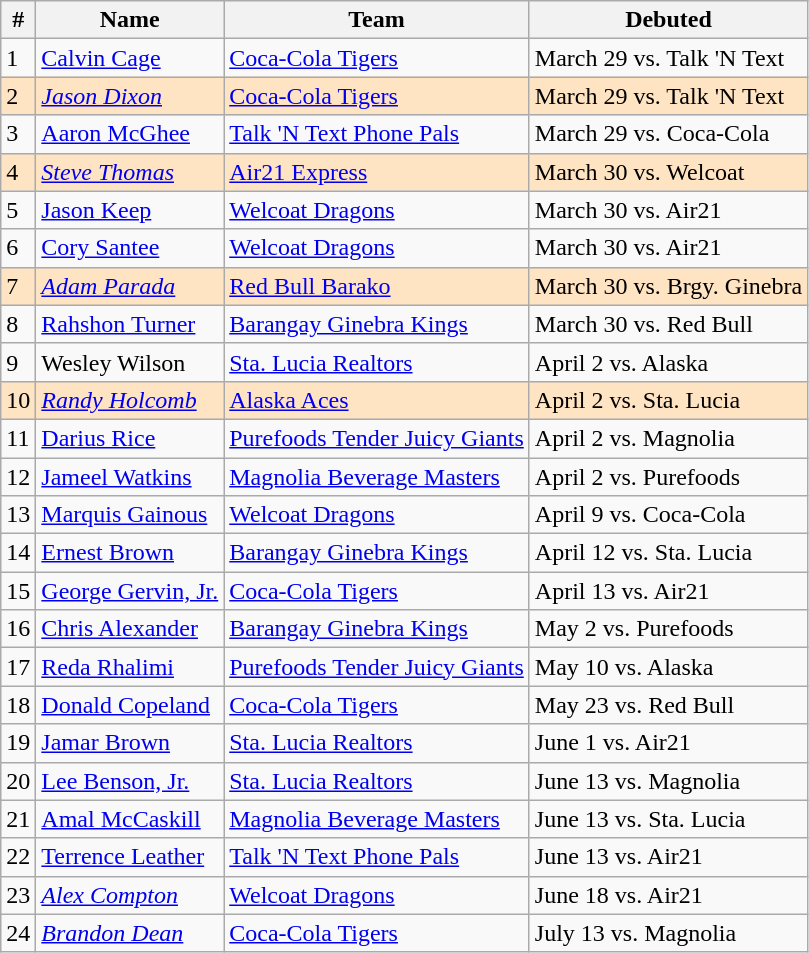<table class="wikitable">
<tr>
<th>#</th>
<th>Name</th>
<th>Team</th>
<th>Debuted</th>
</tr>
<tr>
<td>1</td>
<td> <a href='#'>Calvin Cage</a></td>
<td><a href='#'>Coca-Cola Tigers</a></td>
<td>March 29 vs. Talk 'N Text</td>
</tr>
<tr bgcolor=#FFE4C4>
<td>2</td>
<td> <em><a href='#'>Jason Dixon</a></em></td>
<td><a href='#'>Coca-Cola Tigers</a></td>
<td>March 29 vs. Talk 'N Text</td>
</tr>
<tr>
<td>3</td>
<td> <a href='#'>Aaron McGhee</a></td>
<td><a href='#'>Talk 'N Text Phone Pals</a></td>
<td>March 29 vs. Coca-Cola</td>
</tr>
<tr bgcolor=#FFE4C4>
<td>4</td>
<td> <em><a href='#'>Steve Thomas</a></em></td>
<td><a href='#'>Air21 Express</a></td>
<td>March 30 vs. Welcoat</td>
</tr>
<tr>
<td>5</td>
<td> <a href='#'>Jason Keep</a></td>
<td><a href='#'>Welcoat Dragons</a></td>
<td>March 30 vs. Air21</td>
</tr>
<tr>
<td>6</td>
<td> <a href='#'>Cory Santee</a></td>
<td><a href='#'>Welcoat Dragons</a></td>
<td>March 30 vs. Air21</td>
</tr>
<tr bgcolor=#FFE4C4>
<td>7</td>
<td> <em><a href='#'>Adam Parada</a></em></td>
<td><a href='#'>Red Bull Barako</a></td>
<td>March 30 vs. Brgy. Ginebra</td>
</tr>
<tr>
<td>8</td>
<td> <a href='#'>Rahshon Turner</a></td>
<td><a href='#'>Barangay Ginebra Kings</a></td>
<td>March 30 vs. Red Bull</td>
</tr>
<tr>
<td>9</td>
<td> Wesley Wilson</td>
<td><a href='#'>Sta. Lucia Realtors</a></td>
<td>April 2 vs. Alaska</td>
</tr>
<tr bgcolor=#FFE4C4>
<td>10</td>
<td> <em><a href='#'>Randy Holcomb</a></em></td>
<td><a href='#'>Alaska Aces</a></td>
<td>April 2 vs. Sta. Lucia</td>
</tr>
<tr>
<td>11</td>
<td> <a href='#'>Darius Rice</a></td>
<td><a href='#'>Purefoods Tender Juicy Giants</a></td>
<td>April 2 vs. Magnolia</td>
</tr>
<tr>
<td>12</td>
<td> <a href='#'>Jameel Watkins</a></td>
<td><a href='#'>Magnolia Beverage Masters</a></td>
<td>April 2 vs. Purefoods</td>
</tr>
<tr>
<td>13</td>
<td> <a href='#'>Marquis Gainous</a></td>
<td><a href='#'>Welcoat Dragons</a></td>
<td>April 9 vs. Coca-Cola</td>
</tr>
<tr>
<td>14</td>
<td> <a href='#'>Ernest Brown</a></td>
<td><a href='#'>Barangay Ginebra Kings</a></td>
<td>April 12 vs. Sta. Lucia</td>
</tr>
<tr>
<td>15</td>
<td> <a href='#'>George Gervin, Jr.</a></td>
<td><a href='#'>Coca-Cola Tigers</a></td>
<td>April 13 vs. Air21</td>
</tr>
<tr>
<td>16</td>
<td> <a href='#'>Chris Alexander</a></td>
<td><a href='#'>Barangay Ginebra Kings</a></td>
<td>May 2 vs. Purefoods</td>
</tr>
<tr>
<td>17</td>
<td> <a href='#'>Reda Rhalimi</a></td>
<td><a href='#'>Purefoods Tender Juicy Giants</a></td>
<td>May 10 vs. Alaska</td>
</tr>
<tr>
<td>18</td>
<td> <a href='#'>Donald Copeland</a></td>
<td><a href='#'>Coca-Cola Tigers</a></td>
<td>May 23 vs. Red Bull</td>
</tr>
<tr>
<td>19</td>
<td> <a href='#'>Jamar Brown</a></td>
<td><a href='#'>Sta. Lucia Realtors</a></td>
<td>June 1 vs. Air21</td>
</tr>
<tr>
<td>20</td>
<td> <a href='#'>Lee Benson, Jr.</a></td>
<td><a href='#'>Sta. Lucia Realtors</a></td>
<td>June 13 vs. Magnolia</td>
</tr>
<tr>
<td>21</td>
<td> <a href='#'>Amal McCaskill</a></td>
<td><a href='#'>Magnolia Beverage Masters</a></td>
<td>June 13 vs. Sta. Lucia</td>
</tr>
<tr>
<td>22</td>
<td> <a href='#'>Terrence Leather</a></td>
<td><a href='#'>Talk 'N Text Phone Pals</a></td>
<td>June 13 vs. Air21</td>
</tr>
<tr>
<td>23</td>
<td> <em><a href='#'>Alex Compton</a></em></td>
<td><a href='#'>Welcoat Dragons</a></td>
<td>June 18 vs. Air21</td>
</tr>
<tr>
<td>24</td>
<td> <em><a href='#'>Brandon Dean</a></em></td>
<td><a href='#'>Coca-Cola Tigers</a></td>
<td>July 13 vs. Magnolia</td>
</tr>
</table>
